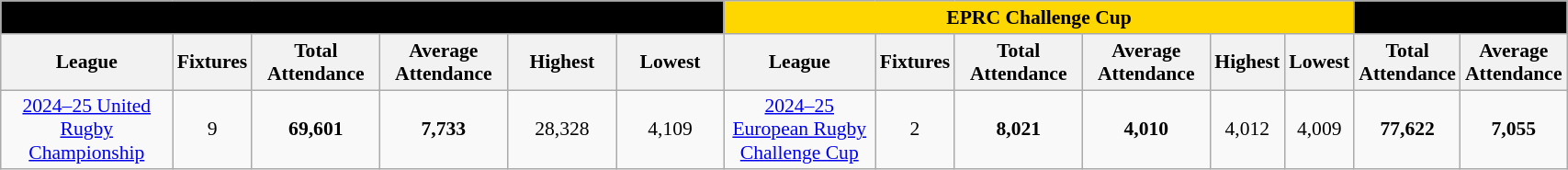<table class="wikitable sortable" style="font-size:90%; width:90%;">
<tr>
<td colspan="6" class="wikitable sortable" style="width:45%; background:#000000; text-align:center;"><span><strong>Domestic League</strong></span></td>
<td colspan="6" class="wikitable sortable" style="width:45%; background:gold; text-align:center;"><span><strong>EPRC Challenge Cup</strong></span></td>
<td colspan="2" class="wikitable sortable" style="width:45%; background:#000000; text-align:center;"><span><strong>Total</strong></span></td>
</tr>
<tr>
<th style="width:15%;">League</th>
<th style="width:5%;">Fixtures</th>
<th style="width:10%;">Total Attendance</th>
<th style="width:10%;">Average Attendance</th>
<th style="width:10%;">Highest</th>
<th style="width:10%;">Lowest</th>
<th style="width:15%;">League</th>
<th style="width:5%;">Fixtures</th>
<th style="width:10%;">Total Attendance</th>
<th style="width:10%;">Average Attendance</th>
<th style="width:10%;">Highest</th>
<th style="width:10%;">Lowest</th>
<th style="width:10%;">Total Attendance</th>
<th style="width:10%;"><strong>Average Attendance</strong></th>
</tr>
<tr>
<td align=center><a href='#'>2024–25 United Rugby Championship</a></td>
<td align=center>9</td>
<td align=center><strong>69,601</strong></td>
<td align="center"><strong>7,733</strong></td>
<td align=center>28,328</td>
<td align=center>4,109</td>
<td align=center><a href='#'>2024–25 European Rugby Challenge Cup</a></td>
<td align=center>2</td>
<td align=center><strong>8,021</strong></td>
<td align="center"><strong>4,010</strong></td>
<td align=center>4,012</td>
<td align=center>4,009</td>
<td align=center><strong>77,622</strong></td>
<td align=center><strong>7,055</strong></td>
</tr>
</table>
